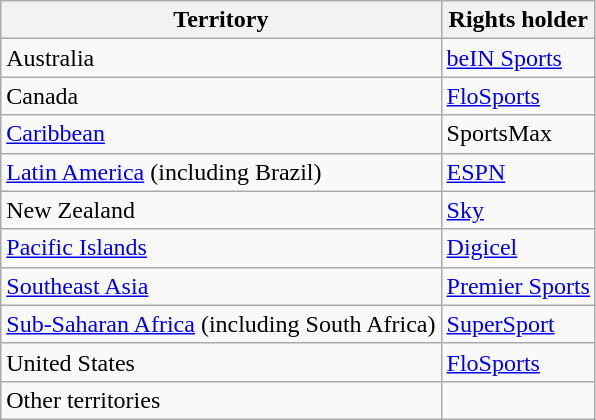<table class="wikitable">
<tr>
<th>Territory</th>
<th>Rights holder</th>
</tr>
<tr>
<td>Australia</td>
<td><a href='#'>beIN Sports</a></td>
</tr>
<tr>
<td>Canada</td>
<td><a href='#'>FloSports</a></td>
</tr>
<tr>
<td><a href='#'>Caribbean</a></td>
<td>SportsMax</td>
</tr>
<tr>
<td><a href='#'>Latin America</a> (including Brazil)</td>
<td><a href='#'>ESPN</a></td>
</tr>
<tr>
<td>New Zealand</td>
<td><a href='#'>Sky</a></td>
</tr>
<tr>
<td><a href='#'>Pacific Islands</a></td>
<td><a href='#'>Digicel</a></td>
</tr>
<tr>
<td><a href='#'>Southeast Asia</a></td>
<td><a href='#'>Premier Sports</a></td>
</tr>
<tr>
<td><a href='#'>Sub-Saharan Africa</a> (including South Africa)</td>
<td><a href='#'>SuperSport</a></td>
</tr>
<tr>
<td>United States</td>
<td><a href='#'>FloSports</a></td>
</tr>
<tr>
<td>Other territories</td>
<td></td>
</tr>
</table>
